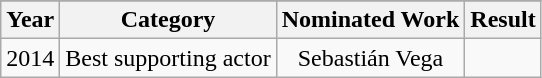<table class="wikitable">
<tr style="background:#96c; text-align:center;"!>
</tr>
<tr style="text-align: center; top">
<th style="text-align:center;">Year</th>
<th>Category</th>
<th>Nominated Work</th>
<th>Result</th>
</tr>
<tr style="text-align: center; top">
<td>2014</td>
<td>Best supporting actor</td>
<td>Sebastián Vega</td>
<td></td>
</tr>
</table>
